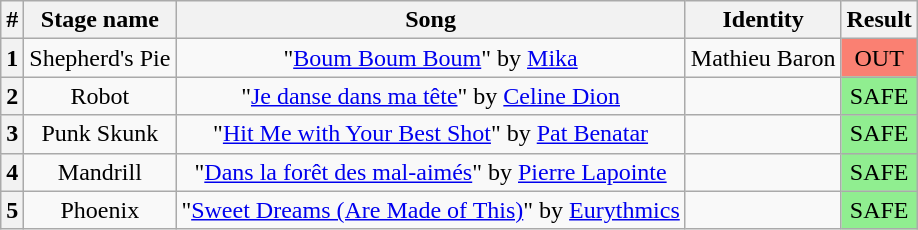<table class="wikitable plainrowheaders" style="text-align: center">
<tr>
<th>#</th>
<th>Stage name</th>
<th>Song</th>
<th>Identity</th>
<th>Result</th>
</tr>
<tr>
<th>1</th>
<td>Shepherd's Pie</td>
<td>"<a href='#'>Boum Boum Boum</a>" by <a href='#'>Mika</a></td>
<td>Mathieu Baron</td>
<td bgcolor=salmon>OUT</td>
</tr>
<tr>
<th>2</th>
<td>Robot</td>
<td>"<a href='#'>Je danse dans ma tête</a>" by <a href='#'>Celine Dion</a></td>
<td></td>
<td bgcolor=lightgreen>SAFE</td>
</tr>
<tr>
<th>3</th>
<td>Punk Skunk</td>
<td>"<a href='#'>Hit Me with Your Best Shot</a>" by <a href='#'>Pat Benatar</a></td>
<td></td>
<td bgcolor=lightgreen>SAFE</td>
</tr>
<tr>
<th>4</th>
<td>Mandrill</td>
<td>"<a href='#'>Dans la forêt des mal-aimés</a>" by <a href='#'>Pierre Lapointe</a></td>
<td></td>
<td bgcolor=lightgreen>SAFE</td>
</tr>
<tr>
<th>5</th>
<td>Phoenix</td>
<td>"<a href='#'>Sweet Dreams (Are Made of This)</a>" by <a href='#'>Eurythmics</a></td>
<td></td>
<td bgcolor=lightgreen>SAFE</td>
</tr>
</table>
